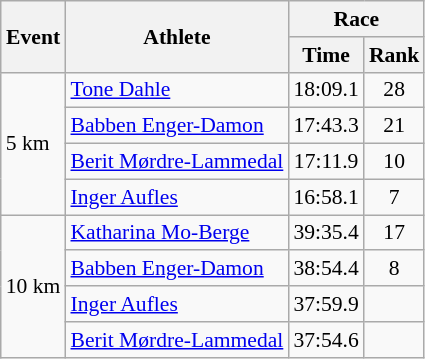<table class="wikitable" border="1" style="font-size:90%">
<tr>
<th rowspan=2>Event</th>
<th rowspan=2>Athlete</th>
<th colspan=2>Race</th>
</tr>
<tr>
<th>Time</th>
<th>Rank</th>
</tr>
<tr>
<td rowspan=4>5 km</td>
<td><a href='#'>Tone Dahle</a></td>
<td align=center>18:09.1</td>
<td align=center>28</td>
</tr>
<tr>
<td><a href='#'>Babben Enger-Damon</a></td>
<td align=center>17:43.3</td>
<td align=center>21</td>
</tr>
<tr>
<td><a href='#'>Berit Mørdre-Lammedal</a></td>
<td align=center>17:11.9</td>
<td align=center>10</td>
</tr>
<tr>
<td><a href='#'>Inger Aufles</a></td>
<td align=center>16:58.1</td>
<td align=center>7</td>
</tr>
<tr>
<td rowspan=4>10 km</td>
<td><a href='#'>Katharina Mo-Berge</a></td>
<td align=center>39:35.4</td>
<td align=center>17</td>
</tr>
<tr>
<td><a href='#'>Babben Enger-Damon</a></td>
<td align=center>38:54.4</td>
<td align=center>8</td>
</tr>
<tr>
<td><a href='#'>Inger Aufles</a></td>
<td align=center>37:59.9</td>
<td align=center></td>
</tr>
<tr>
<td><a href='#'>Berit Mørdre-Lammedal</a></td>
<td align=center>37:54.6</td>
<td align=center></td>
</tr>
</table>
